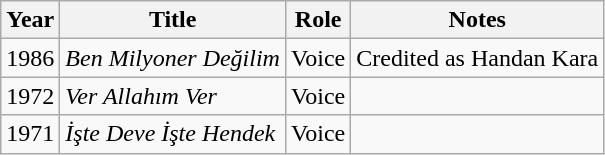<table class = "wikitable sortable">
<tr>
<th>Year</th>
<th>Title</th>
<th>Role</th>
<th class = "unsortable">Notes</th>
</tr>
<tr>
<td>1986</td>
<td><em>Ben Milyoner Değilim</em></td>
<td>Voice</td>
<td>Credited as Handan Kara</td>
</tr>
<tr>
<td>1972</td>
<td><em>Ver Allahım Ver</em></td>
<td>Voice</td>
<td></td>
</tr>
<tr>
<td>1971</td>
<td><em>İşte Deve İşte Hendek</em></td>
<td>Voice</td>
<td></td>
</tr>
</table>
